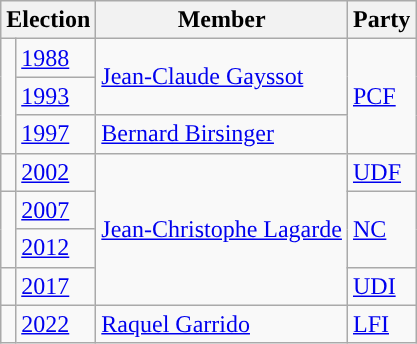<table class="wikitable">
<tr>
<th colspan="2">Election</th>
<th>Member</th>
<th>Party</th>
</tr>
<tr>
<td rowspan="3" style="color:inherit;background:"></td>
<td><a href='#'>1988</a></td>
<td rowspan="2"><a href='#'>Jean-Claude Gayssot</a></td>
<td rowspan="3"><a href='#'>PCF</a></td>
</tr>
<tr>
<td><a href='#'>1993</a></td>
</tr>
<tr>
<td><a href='#'>1997</a></td>
<td><a href='#'>Bernard Birsinger</a></td>
</tr>
<tr>
<td style="color:inherit;background:"></td>
<td><a href='#'>2002</a></td>
<td rowspan="4"><a href='#'>Jean-Christophe Lagarde</a></td>
<td><a href='#'>UDF</a></td>
</tr>
<tr>
<td rowspan="2" style="color:inherit;background:"></td>
<td><a href='#'>2007</a></td>
<td rowspan="2"><a href='#'>NC</a></td>
</tr>
<tr>
<td><a href='#'>2012</a></td>
</tr>
<tr>
<td style="color:inherit;background:"></td>
<td><a href='#'>2017</a></td>
<td><a href='#'>UDI</a></td>
</tr>
<tr>
<td style="color:inherit;background:"></td>
<td><a href='#'>2022</a></td>
<td><a href='#'>Raquel Garrido</a></td>
<td><a href='#'>LFI</a></td>
</tr>
</table>
